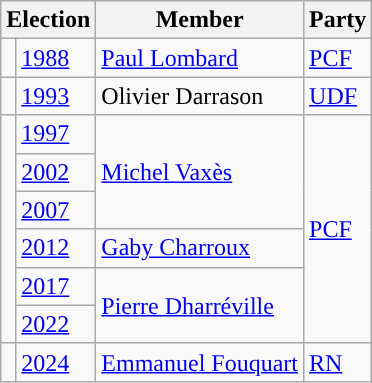<table class="wikitable">
<tr>
<th colspan="2">Election</th>
<th>Member</th>
<th>Party</th>
</tr>
<tr>
<td style="color:inherit;background-color: "></td>
<td><a href='#'>1988</a></td>
<td><a href='#'>Paul Lombard</a></td>
<td><a href='#'>PCF</a></td>
</tr>
<tr>
<td style="color:inherit;background-color: "></td>
<td><a href='#'>1993</a></td>
<td>Olivier Darrason</td>
<td><a href='#'>UDF</a></td>
</tr>
<tr>
<td rowspan="6" style="color:inherit;background-color: "></td>
<td><a href='#'>1997</a></td>
<td rowspan="3"><a href='#'>Michel Vaxès</a></td>
<td rowspan="6"><a href='#'>PCF</a></td>
</tr>
<tr>
<td><a href='#'>2002</a></td>
</tr>
<tr>
<td><a href='#'>2007</a></td>
</tr>
<tr>
<td><a href='#'>2012</a></td>
<td><a href='#'>Gaby Charroux</a></td>
</tr>
<tr>
<td><a href='#'>2017</a></td>
<td rowspan="2"><a href='#'>Pierre Dharréville</a></td>
</tr>
<tr>
<td><a href='#'>2022</a></td>
</tr>
<tr>
<td style="color:inherit;background-color: "></td>
<td><a href='#'>2024</a></td>
<td><a href='#'>Emmanuel Fouquart</a></td>
<td><a href='#'>RN</a></td>
</tr>
</table>
